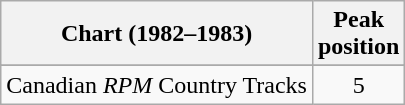<table class="wikitable">
<tr>
<th align="left">Chart (1982–1983)</th>
<th align="center">Peak<br>position</th>
</tr>
<tr>
</tr>
<tr>
<td align="left">Canadian <em>RPM</em> Country Tracks</td>
<td align="center">5</td>
</tr>
</table>
